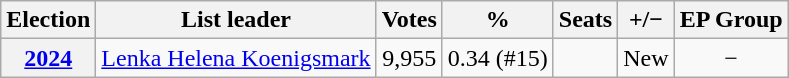<table class="wikitable" style=text-align:center;font-size:100%;">
<tr>
<th>Election</th>
<th>List leader</th>
<th>Votes</th>
<th>%</th>
<th>Seats</th>
<th>+/−</th>
<th>EP Group</th>
</tr>
<tr>
<th><a href='#'>2024</a></th>
<td><a href='#'>Lenka Helena Koenigsmark</a></td>
<td>9,955</td>
<td>0.34 (#15)</td>
<td></td>
<td>New</td>
<td>−</td>
</tr>
</table>
